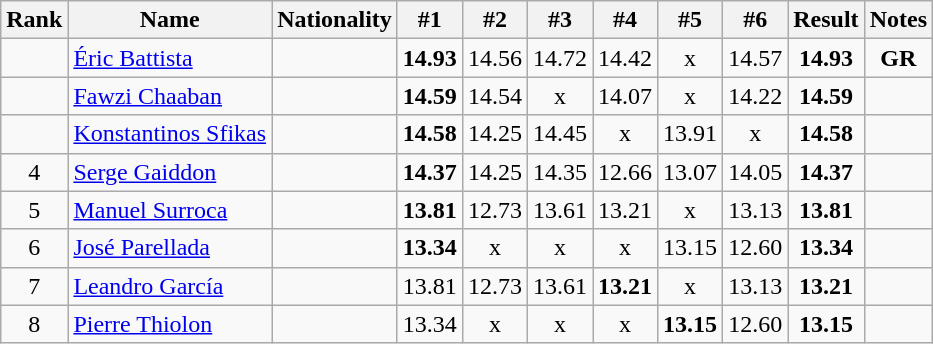<table class="wikitable sortable" style="text-align:center">
<tr>
<th>Rank</th>
<th>Name</th>
<th>Nationality</th>
<th>#1</th>
<th>#2</th>
<th>#3</th>
<th>#4</th>
<th>#5</th>
<th>#6</th>
<th>Result</th>
<th>Notes</th>
</tr>
<tr>
<td></td>
<td align=left><a href='#'>Éric Battista</a></td>
<td align=left></td>
<td><strong>14.93</strong></td>
<td>14.56</td>
<td>14.72</td>
<td>14.42</td>
<td>x</td>
<td>14.57</td>
<td><strong>14.93</strong></td>
<td><strong>GR</strong></td>
</tr>
<tr>
<td></td>
<td align=left><a href='#'>Fawzi Chaaban</a></td>
<td align=left></td>
<td><strong>14.59</strong></td>
<td>14.54</td>
<td>x</td>
<td>14.07</td>
<td>x</td>
<td>14.22</td>
<td><strong>14.59</strong></td>
<td></td>
</tr>
<tr>
<td></td>
<td align=left><a href='#'>Konstantinos Sfikas</a></td>
<td align=left></td>
<td><strong>14.58</strong></td>
<td>14.25</td>
<td>14.45</td>
<td>x</td>
<td>13.91</td>
<td>x</td>
<td><strong>14.58</strong></td>
<td></td>
</tr>
<tr>
<td>4</td>
<td align=left><a href='#'>Serge Gaiddon</a></td>
<td align=left></td>
<td><strong>14.37</strong></td>
<td>14.25</td>
<td>14.35</td>
<td>12.66</td>
<td>13.07</td>
<td>14.05</td>
<td><strong>14.37</strong></td>
<td></td>
</tr>
<tr>
<td>5</td>
<td align=left><a href='#'>Manuel Surroca</a></td>
<td align=left></td>
<td><strong>13.81</strong></td>
<td>12.73</td>
<td>13.61</td>
<td>13.21</td>
<td>x</td>
<td>13.13</td>
<td><strong>13.81</strong></td>
<td></td>
</tr>
<tr>
<td>6</td>
<td align=left><a href='#'>José Parellada</a></td>
<td align=left></td>
<td><strong>13.34</strong></td>
<td>x</td>
<td>x</td>
<td>x</td>
<td>13.15</td>
<td>12.60</td>
<td><strong>13.34</strong></td>
<td></td>
</tr>
<tr>
<td>7</td>
<td align=left><a href='#'>Leandro García</a></td>
<td align=left></td>
<td>13.81</td>
<td>12.73</td>
<td>13.61</td>
<td><strong>13.21</strong></td>
<td>x</td>
<td>13.13</td>
<td><strong>13.21</strong></td>
<td></td>
</tr>
<tr>
<td>8</td>
<td align=left><a href='#'>Pierre Thiolon</a></td>
<td align=left></td>
<td>13.34</td>
<td>x</td>
<td>x</td>
<td>x</td>
<td><strong>13.15</strong></td>
<td>12.60</td>
<td><strong>13.15</strong></td>
<td></td>
</tr>
</table>
